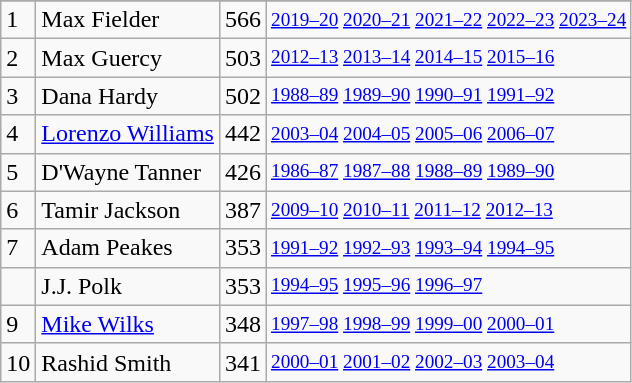<table class="wikitable">
<tr>
</tr>
<tr>
<td>1</td>
<td>Max Fielder</td>
<td>566</td>
<td style="font-size:80%;"><a href='#'>2019–20</a> <a href='#'>2020–21</a> <a href='#'>2021–22</a> <a href='#'>2022–23</a> <a href='#'>2023–24</a></td>
</tr>
<tr>
<td>2</td>
<td>Max Guercy</td>
<td>503</td>
<td style="font-size:80%;"><a href='#'>2012–13</a> <a href='#'>2013–14</a> <a href='#'>2014–15</a> <a href='#'>2015–16</a></td>
</tr>
<tr>
<td>3</td>
<td>Dana Hardy</td>
<td>502</td>
<td style="font-size:80%;"><a href='#'>1988–89</a> <a href='#'>1989–90</a> <a href='#'>1990–91</a> <a href='#'>1991–92</a></td>
</tr>
<tr>
<td>4</td>
<td><a href='#'>Lorenzo Williams</a></td>
<td>442</td>
<td style="font-size:80%;"><a href='#'>2003–04</a> <a href='#'>2004–05</a> <a href='#'>2005–06</a> <a href='#'>2006–07</a></td>
</tr>
<tr>
<td>5</td>
<td>D'Wayne Tanner</td>
<td>426</td>
<td style="font-size:80%;"><a href='#'>1986–87</a> <a href='#'>1987–88</a> <a href='#'>1988–89</a> <a href='#'>1989–90</a></td>
</tr>
<tr>
<td>6</td>
<td>Tamir Jackson</td>
<td>387</td>
<td style="font-size:80%;"><a href='#'>2009–10</a> <a href='#'>2010–11</a> <a href='#'>2011–12</a> <a href='#'>2012–13</a></td>
</tr>
<tr>
<td>7</td>
<td>Adam Peakes</td>
<td>353</td>
<td style="font-size:80%;"><a href='#'>1991–92</a> <a href='#'>1992–93</a> <a href='#'>1993–94</a> <a href='#'>1994–95</a></td>
</tr>
<tr>
<td></td>
<td>J.J. Polk</td>
<td>353</td>
<td style="font-size:80%;"><a href='#'>1994–95</a> <a href='#'>1995–96</a> <a href='#'>1996–97</a></td>
</tr>
<tr>
<td>9</td>
<td><a href='#'>Mike Wilks</a></td>
<td>348</td>
<td style="font-size:80%;"><a href='#'>1997–98</a> <a href='#'>1998–99</a> <a href='#'>1999–00</a> <a href='#'>2000–01</a></td>
</tr>
<tr>
<td>10</td>
<td>Rashid Smith</td>
<td>341</td>
<td style="font-size:80%;"><a href='#'>2000–01</a> <a href='#'>2001–02</a> <a href='#'>2002–03</a> <a href='#'>2003–04</a></td>
</tr>
</table>
